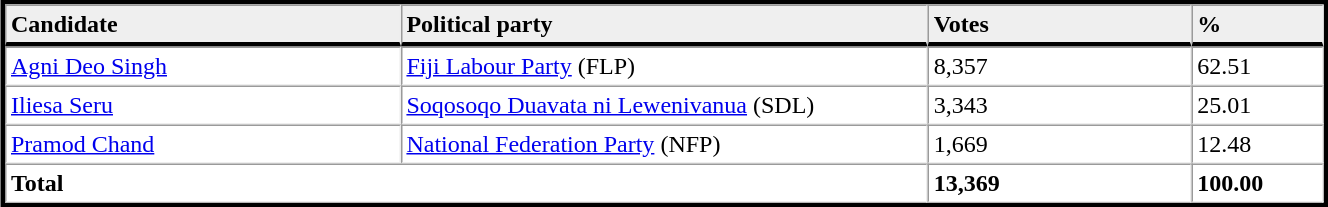<table table width="70%" border="1" align="center" cellpadding=3 cellspacing=0 style="margin:5px; border:3px solid;">
<tr>
<td td width="30%" style="border-bottom:3px solid; background:#efefef;"><strong>Candidate</strong></td>
<td td width="40%" style="border-bottom:3px solid; background:#efefef;"><strong>Political party</strong></td>
<td td width="20%" style="border-bottom:3px solid; background:#efefef;"><strong>Votes</strong></td>
<td td width="10%" style="border-bottom:3px solid; background:#efefef;"><strong>%</strong></td>
</tr>
<tr>
<td><a href='#'>Agni Deo Singh</a></td>
<td><a href='#'>Fiji Labour Party</a> (FLP)</td>
<td>8,357</td>
<td>62.51</td>
</tr>
<tr>
<td><a href='#'>Iliesa Seru</a></td>
<td><a href='#'>Soqosoqo Duavata ni Lewenivanua</a> (SDL)</td>
<td>3,343</td>
<td>25.01</td>
</tr>
<tr>
<td><a href='#'>Pramod Chand</a></td>
<td><a href='#'>National Federation Party</a> (NFP)</td>
<td>1,669</td>
<td>12.48</td>
</tr>
<tr>
<td colspan=2><strong>Total</strong></td>
<td><strong>13,369</strong></td>
<td><strong>100.00</strong></td>
</tr>
<tr>
</tr>
</table>
